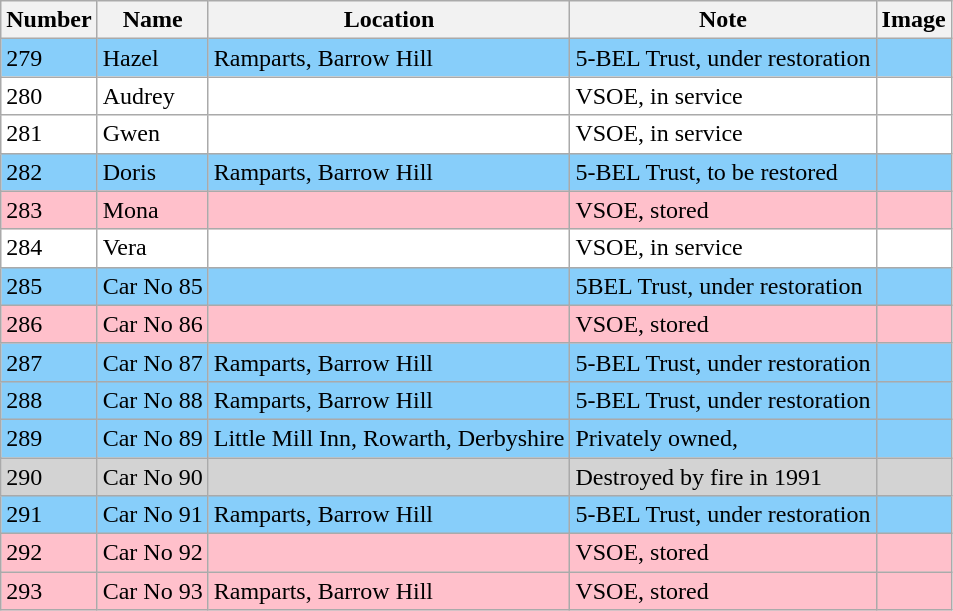<table class="wikitable">
<tr>
<th>Number</th>
<th>Name</th>
<th>Location</th>
<th>Note</th>
<th>Image</th>
</tr>
<tr bgcolor=lightskyblue>
<td>279</td>
<td>Hazel</td>
<td>Ramparts, Barrow Hill</td>
<td>5-BEL Trust, under restoration</td>
<td></td>
</tr>
<tr bgcolor=white>
<td>280</td>
<td>Audrey</td>
<td></td>
<td>VSOE, in service</td>
<td></td>
</tr>
<tr bgcolor=white>
<td>281</td>
<td>Gwen</td>
<td></td>
<td>VSOE, in service</td>
<td></td>
</tr>
<tr bgcolor=lightskyblue>
<td>282</td>
<td>Doris</td>
<td>Ramparts, Barrow Hill</td>
<td>5-BEL Trust, to be restored</td>
<td></td>
</tr>
<tr bgcolor=pink>
<td>283</td>
<td>Mona</td>
<td></td>
<td>VSOE, stored</td>
<td></td>
</tr>
<tr bgcolor=white>
<td>284</td>
<td>Vera</td>
<td></td>
<td>VSOE, in service</td>
<td></td>
</tr>
<tr bgcolor=lightskyblue>
<td>285</td>
<td>Car No 85</td>
<td></td>
<td>5BEL Trust, under restoration</td>
<td></td>
</tr>
<tr bgcolor=pink>
<td>286</td>
<td>Car No 86</td>
<td></td>
<td>VSOE, stored</td>
<td></td>
</tr>
<tr bgcolor=lightskyblue>
<td>287</td>
<td>Car No 87</td>
<td>Ramparts, Barrow Hill</td>
<td>5-BEL Trust, under restoration</td>
<td></td>
</tr>
<tr bgcolor=lightskyblue>
<td>288</td>
<td>Car No 88</td>
<td>Ramparts, Barrow Hill</td>
<td>5-BEL Trust, under restoration</td>
<td></td>
</tr>
<tr bgcolor=lightskyblue>
<td>289</td>
<td>Car No 89</td>
<td>Little Mill Inn, Rowarth, Derbyshire</td>
<td>Privately owned,</td>
<td></td>
</tr>
<tr bgcolor=lightgrey>
<td>290</td>
<td>Car No 90</td>
<td></td>
<td>Destroyed by fire in 1991</td>
<td></td>
</tr>
<tr bgcolor=lightskyblue>
<td>291</td>
<td>Car No 91</td>
<td>Ramparts, Barrow Hill</td>
<td>5-BEL Trust, under restoration</td>
<td></td>
</tr>
<tr bgcolor=pink>
<td>292</td>
<td>Car No 92</td>
<td></td>
<td>VSOE, stored</td>
<td></td>
</tr>
<tr bgcolor=pink>
<td>293</td>
<td>Car No 93</td>
<td>Ramparts, Barrow Hill</td>
<td>VSOE, stored</td>
<td></td>
</tr>
</table>
